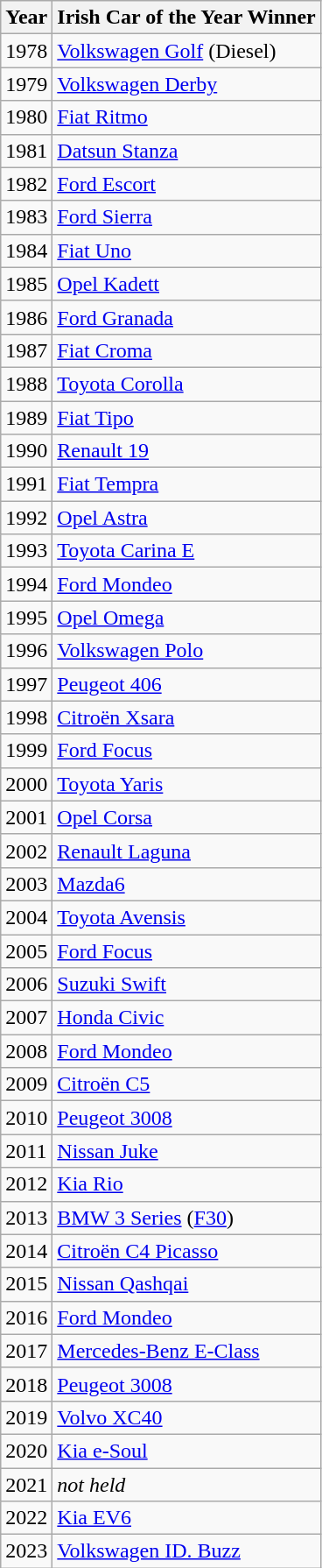<table class="wikitable sortable">
<tr>
<th>Year</th>
<th>Irish Car of the Year Winner</th>
</tr>
<tr>
<td>1978</td>
<td><a href='#'>Volkswagen Golf</a> (Diesel)</td>
</tr>
<tr>
<td>1979</td>
<td><a href='#'>Volkswagen Derby</a></td>
</tr>
<tr>
<td>1980</td>
<td><a href='#'>Fiat Ritmo</a></td>
</tr>
<tr>
<td>1981</td>
<td><a href='#'>Datsun Stanza</a></td>
</tr>
<tr>
<td>1982</td>
<td><a href='#'>Ford Escort</a></td>
</tr>
<tr>
<td>1983</td>
<td><a href='#'>Ford Sierra</a></td>
</tr>
<tr>
<td>1984</td>
<td><a href='#'>Fiat Uno</a></td>
</tr>
<tr>
<td>1985</td>
<td><a href='#'>Opel Kadett</a></td>
</tr>
<tr>
<td>1986</td>
<td><a href='#'>Ford Granada</a></td>
</tr>
<tr>
<td>1987</td>
<td><a href='#'>Fiat Croma</a></td>
</tr>
<tr>
<td>1988</td>
<td><a href='#'>Toyota Corolla</a></td>
</tr>
<tr>
<td>1989</td>
<td><a href='#'>Fiat Tipo</a></td>
</tr>
<tr>
<td>1990</td>
<td><a href='#'>Renault 19</a></td>
</tr>
<tr>
<td>1991</td>
<td><a href='#'>Fiat Tempra</a></td>
</tr>
<tr>
<td>1992</td>
<td><a href='#'>Opel Astra</a></td>
</tr>
<tr>
<td>1993</td>
<td><a href='#'>Toyota Carina E</a></td>
</tr>
<tr>
<td>1994</td>
<td><a href='#'>Ford Mondeo</a></td>
</tr>
<tr>
<td>1995</td>
<td><a href='#'>Opel Omega</a></td>
</tr>
<tr>
<td>1996</td>
<td><a href='#'>Volkswagen Polo</a></td>
</tr>
<tr>
<td>1997</td>
<td><a href='#'>Peugeot 406</a></td>
</tr>
<tr>
<td>1998</td>
<td><a href='#'>Citroën Xsara</a></td>
</tr>
<tr>
<td>1999</td>
<td><a href='#'>Ford Focus</a></td>
</tr>
<tr>
<td>2000</td>
<td><a href='#'>Toyota Yaris</a></td>
</tr>
<tr>
<td>2001</td>
<td><a href='#'>Opel Corsa</a></td>
</tr>
<tr>
<td>2002</td>
<td><a href='#'>Renault Laguna</a></td>
</tr>
<tr>
<td>2003</td>
<td><a href='#'>Mazda6</a></td>
</tr>
<tr>
<td>2004</td>
<td><a href='#'>Toyota Avensis</a></td>
</tr>
<tr>
<td>2005</td>
<td><a href='#'>Ford Focus</a></td>
</tr>
<tr>
<td>2006</td>
<td><a href='#'>Suzuki Swift</a></td>
</tr>
<tr>
<td>2007</td>
<td><a href='#'>Honda Civic</a></td>
</tr>
<tr>
<td>2008</td>
<td><a href='#'>Ford Mondeo</a></td>
</tr>
<tr>
<td>2009</td>
<td><a href='#'>Citroën C5</a></td>
</tr>
<tr>
<td>2010</td>
<td><a href='#'>Peugeot 3008</a></td>
</tr>
<tr>
<td>2011</td>
<td><a href='#'>Nissan Juke</a></td>
</tr>
<tr>
<td>2012</td>
<td><a href='#'>Kia Rio</a></td>
</tr>
<tr>
<td>2013</td>
<td><a href='#'>BMW 3 Series</a> (<a href='#'>F30</a>) </td>
</tr>
<tr>
<td>2014</td>
<td><a href='#'>Citroën C4 Picasso</a></td>
</tr>
<tr>
<td>2015</td>
<td><a href='#'>Nissan Qashqai</a></td>
</tr>
<tr>
<td>2016</td>
<td><a href='#'>Ford Mondeo</a></td>
</tr>
<tr>
<td>2017</td>
<td><a href='#'>Mercedes-Benz E-Class</a></td>
</tr>
<tr>
<td>2018</td>
<td><a href='#'>Peugeot 3008</a></td>
</tr>
<tr>
<td>2019</td>
<td><a href='#'>Volvo XC40</a></td>
</tr>
<tr>
<td>2020</td>
<td><a href='#'>Kia e-Soul</a></td>
</tr>
<tr>
<td>2021</td>
<td><em>not held</em></td>
</tr>
<tr>
<td>2022</td>
<td><a href='#'>Kia EV6</a></td>
</tr>
<tr>
<td>2023</td>
<td><a href='#'>Volkswagen ID. Buzz</a></td>
</tr>
</table>
